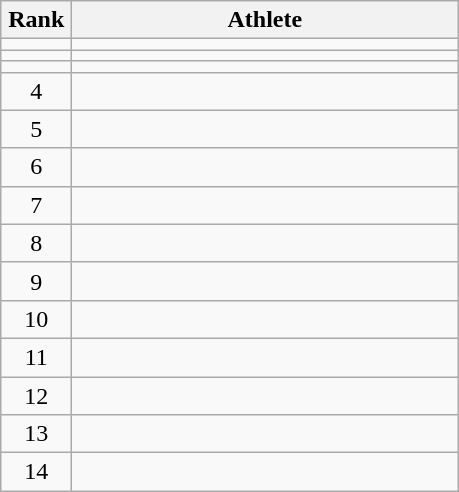<table class="wikitable" style="text-align: center;">
<tr>
<th width=40>Rank</th>
<th width=250>Athlete</th>
</tr>
<tr>
<td></td>
<td align="left"></td>
</tr>
<tr>
<td></td>
<td align="left"></td>
</tr>
<tr>
<td></td>
<td align="left"></td>
</tr>
<tr>
<td>4</td>
<td align="left"></td>
</tr>
<tr>
<td>5</td>
<td align="left"></td>
</tr>
<tr>
<td>6</td>
<td align="left"></td>
</tr>
<tr>
<td>7</td>
<td align="left"></td>
</tr>
<tr>
<td>8</td>
<td align="left"></td>
</tr>
<tr>
<td>9</td>
<td align="left"></td>
</tr>
<tr>
<td>10</td>
<td align="left"></td>
</tr>
<tr>
<td>11</td>
<td align="left"></td>
</tr>
<tr>
<td>12</td>
<td align="left"></td>
</tr>
<tr>
<td>13</td>
<td align="left"></td>
</tr>
<tr>
<td>14</td>
<td align="left"></td>
</tr>
</table>
